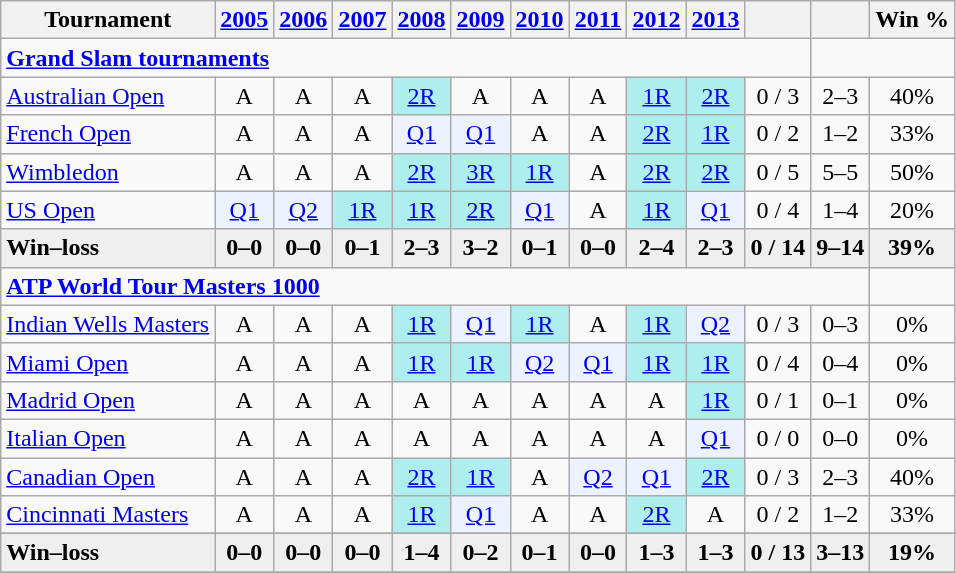<table class="wikitable" style="text-align:center;">
<tr>
<th>Tournament</th>
<th><a href='#'>2005</a></th>
<th><a href='#'>2006</a></th>
<th><a href='#'>2007</a></th>
<th><a href='#'>2008</a></th>
<th><a href='#'>2009</a></th>
<th><a href='#'>2010</a></th>
<th><a href='#'>2011</a></th>
<th><a href='#'>2012</a></th>
<th><a href='#'>2013</a></th>
<th></th>
<th></th>
<th>Win %</th>
</tr>
<tr>
<td colspan="11" style="text-align:left;"><strong><a href='#'>Grand Slam tournaments</a></strong></td>
</tr>
<tr>
<td style="text-align:left;"><a href='#'>Australian Open</a></td>
<td>A</td>
<td>A</td>
<td>A</td>
<td style="background:#afeeee;"><a href='#'>2R</a></td>
<td>A</td>
<td>A</td>
<td>A</td>
<td style="background:#afeeee;"><a href='#'>1R</a></td>
<td style="background:#afeeee;"><a href='#'>2R</a></td>
<td>0 / 3</td>
<td>2–3</td>
<td>40%</td>
</tr>
<tr>
<td style="text-align:left;"><a href='#'>French Open</a></td>
<td>A</td>
<td>A</td>
<td>A</td>
<td style="background:#ecf2ff;"><a href='#'>Q1</a></td>
<td style="background:#ecf2ff;"><a href='#'>Q1</a></td>
<td>A</td>
<td>A</td>
<td style="background:#afeeee;"><a href='#'>2R</a></td>
<td style="background:#afeeee;"><a href='#'>1R</a></td>
<td>0 / 2</td>
<td>1–2</td>
<td>33%</td>
</tr>
<tr>
<td style="text-align:left;"><a href='#'>Wimbledon</a></td>
<td>A</td>
<td>A</td>
<td>A</td>
<td style="background:#afeeee;"><a href='#'>2R</a></td>
<td style="background:#afeeee;"><a href='#'>3R</a></td>
<td style="background:#afeeee;"><a href='#'>1R</a></td>
<td>A</td>
<td style="background:#afeeee;"><a href='#'>2R</a></td>
<td style="background:#afeeee;"><a href='#'>2R</a></td>
<td>0 / 5</td>
<td>5–5</td>
<td>50%</td>
</tr>
<tr>
<td style="text-align:left;"><a href='#'>US Open</a></td>
<td style="background:#ecf2ff;"><a href='#'>Q1</a></td>
<td style="background:#ecf2ff;"><a href='#'>Q2</a></td>
<td style="background:#afeeee;"><a href='#'>1R</a></td>
<td style="background:#afeeee;"><a href='#'>1R</a></td>
<td style="background:#afeeee;"><a href='#'>2R</a></td>
<td style="background:#ecf2ff;"><a href='#'>Q1</a></td>
<td>A</td>
<td style="background:#afeeee;"><a href='#'>1R</a></td>
<td style="background:#ecf2ff;"><a href='#'>Q1</a></td>
<td>0 / 4</td>
<td>1–4</td>
<td>20%</td>
</tr>
<tr style="font-weight:bold; background:#efefef;">
<td style="text-align:left;">Win–loss</td>
<td>0–0</td>
<td>0–0</td>
<td>0–1</td>
<td>2–3</td>
<td>3–2</td>
<td>0–1</td>
<td>0–0</td>
<td>2–4</td>
<td>2–3</td>
<td>0 / 14</td>
<td>9–14</td>
<td>39%</td>
</tr>
<tr>
<td colspan="12" style="text-align:left"><strong><a href='#'>ATP World Tour Masters 1000</a></strong></td>
</tr>
<tr>
<td style="text-align:left"><a href='#'>Indian Wells Masters</a></td>
<td>A</td>
<td>A</td>
<td>A</td>
<td style="background:#afeeee;"><a href='#'>1R</a></td>
<td style="background:#ecf2ff;"><a href='#'>Q1</a></td>
<td style="background:#afeeee;"><a href='#'>1R</a></td>
<td>A</td>
<td style="background:#afeeee;"><a href='#'>1R</a></td>
<td style="background:#ecf2ff;"><a href='#'>Q2</a></td>
<td>0 / 3</td>
<td>0–3</td>
<td>0%</td>
</tr>
<tr>
<td style="text-align:left"><a href='#'>Miami Open</a></td>
<td>A</td>
<td>A</td>
<td>A</td>
<td style="background:#afeeee;"><a href='#'>1R</a></td>
<td style="background:#afeeee;"><a href='#'>1R</a></td>
<td style="background:#ecf2ff;"><a href='#'>Q2</a></td>
<td style="background:#ecf2ff;"><a href='#'>Q1</a></td>
<td style="background:#afeeee;"><a href='#'>1R</a></td>
<td style="background:#afeeee;"><a href='#'>1R</a></td>
<td>0 / 4</td>
<td>0–4</td>
<td>0%</td>
</tr>
<tr>
<td style="text-align:left"><a href='#'>Madrid Open</a></td>
<td>A</td>
<td>A</td>
<td>A</td>
<td>A</td>
<td>A</td>
<td>A</td>
<td>A</td>
<td>A</td>
<td style="background:#afeeee;"><a href='#'>1R</a></td>
<td>0 / 1</td>
<td>0–1</td>
<td>0%</td>
</tr>
<tr>
<td style="text-align:left"><a href='#'>Italian Open</a></td>
<td>A</td>
<td>A</td>
<td>A</td>
<td>A</td>
<td>A</td>
<td>A</td>
<td>A</td>
<td>A</td>
<td style="background:#ecf2ff;"><a href='#'>Q1</a></td>
<td>0 / 0</td>
<td>0–0</td>
<td>0%</td>
</tr>
<tr>
<td style="text-align:left"><a href='#'>Canadian Open</a></td>
<td>A</td>
<td>A</td>
<td>A</td>
<td style="background:#afeeee;"><a href='#'>2R</a></td>
<td style="background:#afeeee;"><a href='#'>1R</a></td>
<td>A</td>
<td style="background:#ecf2ff;"><a href='#'>Q2</a></td>
<td style="background:#ecf2ff;"><a href='#'>Q1</a></td>
<td style="background:#afeeee;"><a href='#'>2R</a></td>
<td>0 / 3</td>
<td>2–3</td>
<td>40%</td>
</tr>
<tr>
<td style="text-align:left"><a href='#'>Cincinnati Masters</a></td>
<td>A</td>
<td>A</td>
<td>A</td>
<td style="background:#afeeee;"><a href='#'>1R</a></td>
<td style="background:#ecf2ff;"><a href='#'>Q1</a></td>
<td>A</td>
<td>A</td>
<td style="background:#afeeee;"><a href='#'>2R</a></td>
<td>A</td>
<td>0 / 2</td>
<td>1–2</td>
<td>33%</td>
</tr>
<tr>
</tr>
<tr style="font-weight:bold;background:#efefef">
<td style="text-align:left">Win–loss</td>
<td>0–0</td>
<td>0–0</td>
<td>0–0</td>
<td>1–4</td>
<td>0–2</td>
<td>0–1</td>
<td>0–0</td>
<td>1–3</td>
<td>1–3</td>
<td>0 / 13</td>
<td>3–13</td>
<td>19%</td>
</tr>
<tr>
</tr>
</table>
